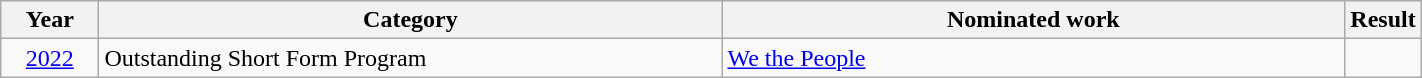<table class="wikitable sortable" width = 75%>
<tr>
<th width=7%>Year</th>
<th width=45%>Category</th>
<th width=45%>Nominated work</th>
<th width=8%>Result</th>
</tr>
<tr>
<td style="text-align:center;"><a href='#'>2022</a></td>
<td>Outstanding Short Form Program</td>
<td><a href='#'>We the People</a></td>
<td></td>
</tr>
</table>
